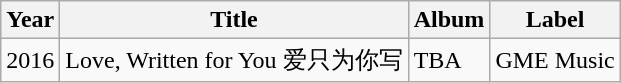<table class="wikitable">
<tr>
<th>Year</th>
<th>Title</th>
<th>Album</th>
<th>Label</th>
</tr>
<tr>
<td>2016</td>
<td>Love, Written for You 爱只为你写</td>
<td>TBA</td>
<td>GME Music</td>
</tr>
</table>
